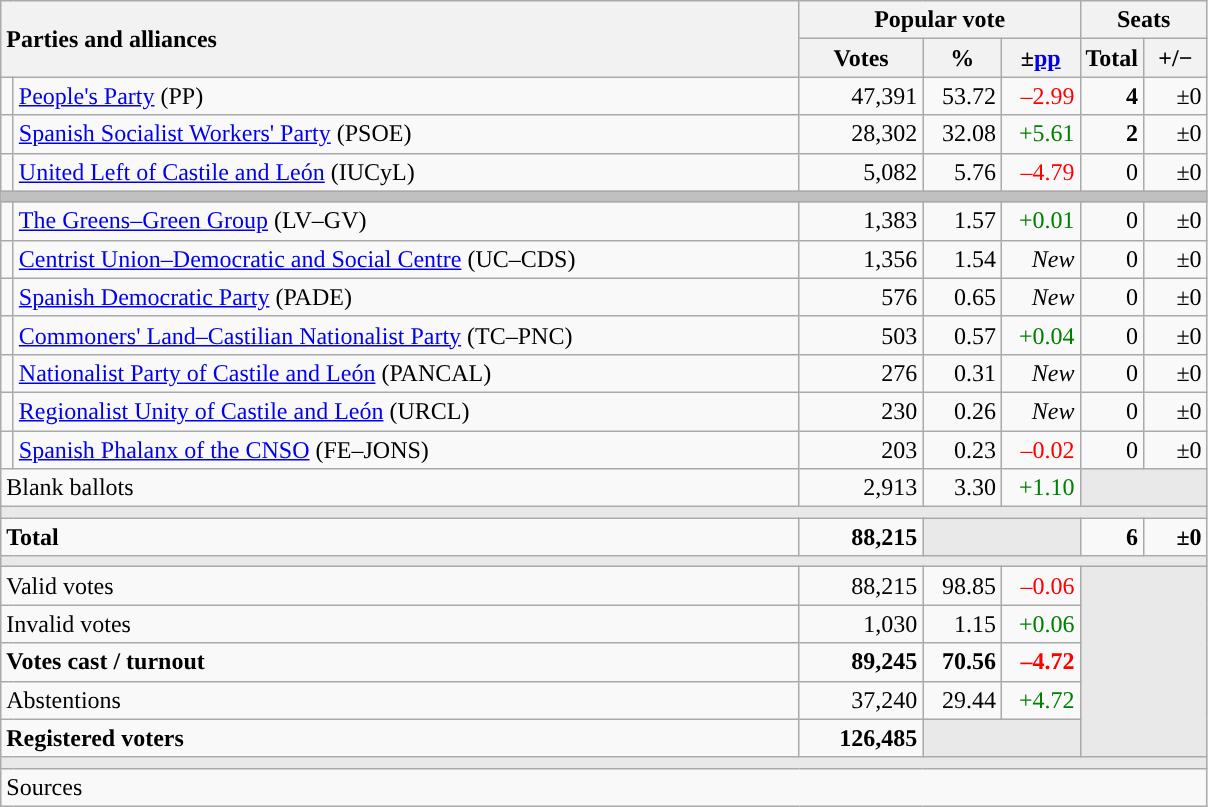<table class="wikitable" style="text-align:right;">
<tr>
<th style="text-align:left;" rowspan="2" colspan="2" width="525">Parties and alliances</th>
<th colspan="3">Popular vote</th>
<th colspan="2">Seats</th>
</tr>
<tr>
<th width="75">Votes</th>
<th width="45">%</th>
<th width="45">±<a href='#'>pp</a></th>
<th width="35">Total</th>
<th width="35">+/−</th>
</tr>
<tr>
<td width="1" style="color:inherit;background:"></td>
<td align="left"><a href='#'>People's Party</a> (PP)</td>
<td>47,391</td>
<td>53.72</td>
<td style="color:red;">–2.99</td>
<td><strong>4</strong></td>
<td>±0</td>
</tr>
<tr>
<td style="color:inherit;background:"></td>
<td align="left"><a href='#'>Spanish Socialist Workers' Party</a> (PSOE)</td>
<td>28,302</td>
<td>32.08</td>
<td style="color:green;">+5.61</td>
<td><strong>2</strong></td>
<td>±0</td>
</tr>
<tr>
<td style="color:inherit;background:"></td>
<td align="left"><a href='#'>United Left of Castile and León</a> (IUCyL)</td>
<td>5,082</td>
<td>5.76</td>
<td style="color:red;">–4.79</td>
<td>0</td>
<td>±0</td>
</tr>
<tr>
<td colspan="7" bgcolor="#C0C0C0"></td>
</tr>
<tr>
<td style="color:inherit;background:"></td>
<td align="left"><a href='#'>The Greens–Green Group</a> (LV–GV)</td>
<td>1,383</td>
<td>1.57</td>
<td style="color:green;">+0.01</td>
<td>0</td>
<td>±0</td>
</tr>
<tr>
<td style="color:inherit;background:"></td>
<td align="left"><a href='#'>Centrist Union–Democratic and Social Centre</a> (UC–CDS)</td>
<td>1,356</td>
<td>1.54</td>
<td><em>New</em></td>
<td>0</td>
<td>±0</td>
</tr>
<tr>
<td style="color:inherit;background:"></td>
<td align="left"><a href='#'>Spanish Democratic Party</a> (PADE)</td>
<td>576</td>
<td>0.65</td>
<td><em>New</em></td>
<td>0</td>
<td>±0</td>
</tr>
<tr>
<td style="color:inherit;background:"></td>
<td align="left"><a href='#'>Commoners' Land–Castilian Nationalist Party</a> (TC–PNC)</td>
<td>503</td>
<td>0.57</td>
<td style="color:green;">+0.04</td>
<td>0</td>
<td>±0</td>
</tr>
<tr>
<td style="color:inherit;background:"></td>
<td align="left"><a href='#'>Nationalist Party of Castile and León</a> (PANCAL)</td>
<td>276</td>
<td>0.31</td>
<td><em>New</em></td>
<td>0</td>
<td>±0</td>
</tr>
<tr>
<td style="color:inherit;background:"></td>
<td align="left"><a href='#'>Regionalist Unity of Castile and León</a> (URCL)</td>
<td>230</td>
<td>0.26</td>
<td><em>New</em></td>
<td>0</td>
<td>±0</td>
</tr>
<tr>
<td style="color:inherit;background:"></td>
<td align="left"><a href='#'>Spanish Phalanx of the CNSO</a> (FE–JONS)</td>
<td>203</td>
<td>0.23</td>
<td style="color:red;">–0.02</td>
<td>0</td>
<td>±0</td>
</tr>
<tr>
<td align="left" colspan="2">Blank ballots</td>
<td>2,913</td>
<td>3.30</td>
<td style="color:green;">+1.10</td>
<td bgcolor="#E9E9E9" colspan="2"></td>
</tr>
<tr>
<td colspan="7" bgcolor="#E9E9E9"></td>
</tr>
<tr style="font-weight:bold;">
<td align="left" colspan="2">Total</td>
<td>88,215</td>
<td bgcolor="#E9E9E9" colspan="2"></td>
<td>6</td>
<td>±0</td>
</tr>
<tr>
<td colspan="7" bgcolor="#E9E9E9"></td>
</tr>
<tr>
<td align="left" colspan="2">Valid votes</td>
<td>88,215</td>
<td>98.85</td>
<td style="color:red;">–0.06</td>
<td bgcolor="#E9E9E9" colspan="2" rowspan="5"></td>
</tr>
<tr>
<td align="left" colspan="2">Invalid votes</td>
<td>1,030</td>
<td>1.15</td>
<td style="color:green;">+0.06</td>
</tr>
<tr style="font-weight:bold;">
<td align="left" colspan="2">Votes cast / turnout</td>
<td>89,245</td>
<td>70.56</td>
<td style="color:red;">–4.72</td>
</tr>
<tr>
<td align="left" colspan="2">Abstentions</td>
<td>37,240</td>
<td>29.44</td>
<td style="color:green;">+4.72</td>
</tr>
<tr style="font-weight:bold;">
<td align="left" colspan="2">Registered voters</td>
<td>126,485</td>
<td bgcolor="#E9E9E9" colspan="2"></td>
</tr>
<tr>
<td colspan="7" bgcolor="#E9E9E9"></td>
</tr>
<tr>
<td align="left" colspan="7">Sources</td>
</tr>
</table>
